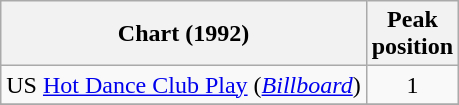<table class="wikitable sortable">
<tr>
<th>Chart (1992)</th>
<th>Peak<br>position</th>
</tr>
<tr>
<td>US <a href='#'>Hot Dance Club Play</a> (<em><a href='#'>Billboard</a></em>)</td>
<td align="center">1</td>
</tr>
<tr>
</tr>
</table>
